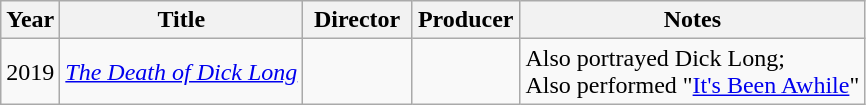<table class="wikitable">
<tr>
<th>Year</th>
<th>Title</th>
<th width=65>Director</th>
<th width=65>Producer</th>
<th>Notes</th>
</tr>
<tr>
<td>2019</td>
<td><em><a href='#'>The Death of Dick Long</a></em></td>
<td></td>
<td></td>
<td>Also portrayed Dick Long;<br>Also performed "<a href='#'>It's Been Awhile</a>"</td>
</tr>
</table>
